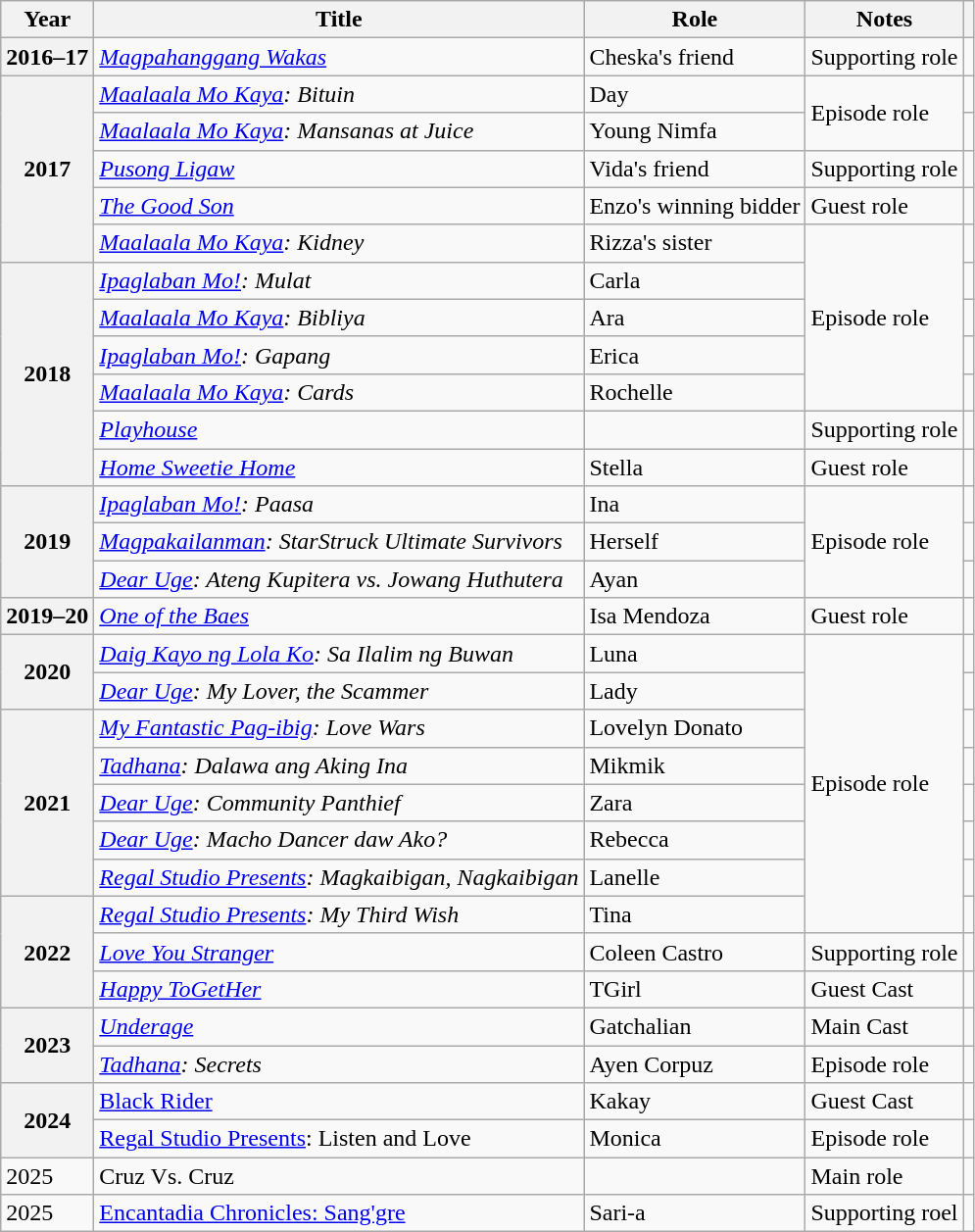<table class="wikitable sortable plainrowheaders">
<tr>
<th scope="col">Year</th>
<th scope="col">Title</th>
<th scope="col">Role</th>
<th scope="col">Notes</th>
<th scope="col" class="unsortable"></th>
</tr>
<tr>
<th scope="row">2016–17</th>
<td><em><a href='#'>Magpahanggang Wakas</a></em></td>
<td>Cheska's friend</td>
<td>Supporting role</td>
<td></td>
</tr>
<tr>
<th scope="row" rowspan="5">2017</th>
<td><em><a href='#'>Maalaala Mo Kaya</a>: Bituin</em></td>
<td>Day</td>
<td rowspan="2">Episode role</td>
<td></td>
</tr>
<tr>
<td><em><a href='#'>Maalaala Mo Kaya</a>: Mansanas at Juice</em></td>
<td>Young Nimfa</td>
<td></td>
</tr>
<tr>
<td><em><a href='#'>Pusong Ligaw</a></em></td>
<td>Vida's friend</td>
<td>Supporting role</td>
<td></td>
</tr>
<tr>
<td><em><a href='#'>The Good Son</a></em></td>
<td>Enzo's winning bidder</td>
<td>Guest role</td>
<td></td>
</tr>
<tr>
<td><em><a href='#'>Maalaala Mo Kaya</a>: Kidney</em></td>
<td>Rizza's sister</td>
<td rowspan="5">Episode role</td>
<td></td>
</tr>
<tr>
<th scope="row" rowspan="6">2018</th>
<td><em><a href='#'>Ipaglaban Mo!</a>: Mulat</em></td>
<td>Carla</td>
<td></td>
</tr>
<tr>
<td><em><a href='#'>Maalaala Mo Kaya</a>: Bibliya</em></td>
<td>Ara</td>
<td></td>
</tr>
<tr>
<td><em><a href='#'>Ipaglaban Mo!</a>: Gapang</em></td>
<td>Erica</td>
<td></td>
</tr>
<tr>
<td><em><a href='#'>Maalaala Mo Kaya</a>: Cards</em></td>
<td>Rochelle</td>
<td></td>
</tr>
<tr>
<td><em><a href='#'>Playhouse</a></em></td>
<td></td>
<td>Supporting role</td>
<td></td>
</tr>
<tr>
<td><em><a href='#'>Home Sweetie Home</a></em></td>
<td>Stella</td>
<td>Guest role</td>
<td></td>
</tr>
<tr>
<th scope="row" rowspan="3">2019</th>
<td><em><a href='#'>Ipaglaban Mo!</a>: Paasa</em></td>
<td>Ina</td>
<td rowspan="3">Episode role</td>
<td></td>
</tr>
<tr>
<td><em><a href='#'>Magpakailanman</a>: StarStruck Ultimate Survivors</em></td>
<td>Herself</td>
<td></td>
</tr>
<tr>
<td><em><a href='#'>Dear Uge</a>: Ateng Kupitera vs. Jowang Huthutera</em></td>
<td>Ayan</td>
<td></td>
</tr>
<tr>
<th scope="row">2019–20</th>
<td><em><a href='#'>One of the Baes</a></em></td>
<td>Isa Mendoza</td>
<td>Guest role</td>
<td></td>
</tr>
<tr>
<th scope="row" rowspan="2">2020</th>
<td><em><a href='#'>Daig Kayo ng Lola Ko</a>: Sa Ilalim ng Buwan</em></td>
<td>Luna</td>
<td rowspan="8">Episode role</td>
<td></td>
</tr>
<tr>
<td><em><a href='#'>Dear Uge</a>: My Lover, the Scammer</em></td>
<td>Lady</td>
<td></td>
</tr>
<tr>
<th scope="row" rowspan="5">2021</th>
<td><em><a href='#'>My Fantastic Pag-ibig</a>: Love Wars</em></td>
<td>Lovelyn Donato</td>
<td></td>
</tr>
<tr>
<td><em><a href='#'>Tadhana</a>: Dalawa ang Aking Ina</em></td>
<td>Mikmik</td>
<td></td>
</tr>
<tr>
<td><em><a href='#'>Dear Uge</a>: Community Panthief</em></td>
<td>Zara</td>
<td></td>
</tr>
<tr>
<td><em><a href='#'>Dear Uge</a>: Macho Dancer daw Ako?</em></td>
<td>Rebecca</td>
<td></td>
</tr>
<tr>
<td><em><a href='#'>Regal Studio Presents</a>: Magkaibigan, Nagkaibigan</em></td>
<td>Lanelle</td>
<td></td>
</tr>
<tr>
<th scope="row" rowspan="3">2022</th>
<td><em><a href='#'>Regal Studio Presents</a>: My Third Wish</em></td>
<td>Tina</td>
<td></td>
</tr>
<tr>
<td><em><a href='#'>Love You Stranger</a> </em></td>
<td>Coleen Castro</td>
<td>Supporting role</td>
<td></td>
</tr>
<tr>
<td><em><a href='#'>Happy ToGetHer</a></em></td>
<td>TGirl</td>
<td>Guest Cast</td>
<td></td>
</tr>
<tr>
<th scope="row" rowspan="2">2023</th>
<td><em><a href='#'>Underage</a></em></td>
<td> Gatchalian</td>
<td>Main Cast</td>
<td></td>
</tr>
<tr>
<td><em><a href='#'>Tadhana</a>: Secrets</td>
<td>Ayen Corpuz</td>
<td>Episode role</td>
<td></td>
</tr>
<tr>
<th rowspan="2" scope="row">2024</th>
<td></em><a href='#'>Black Rider</a><em></td>
<td>Kakay</td>
<td>Guest Cast</td>
<td></td>
</tr>
<tr>
<td></em><a href='#'>Regal Studio Presents</a>: Listen and Love<em></td>
<td>Monica</td>
<td>Episode role</td>
<td></td>
</tr>
<tr>
<td>2025</td>
<td></em>Cruz Vs. Cruz<em></td>
<td></td>
<td>Main role</td>
<td></td>
</tr>
<tr>
<td>2025</td>
<td><a href='#'>Encantadia Chronicles: Sang'gre</a></td>
<td>Sari-a</td>
<td>Supporting roel</td>
<td></td>
</tr>
</table>
